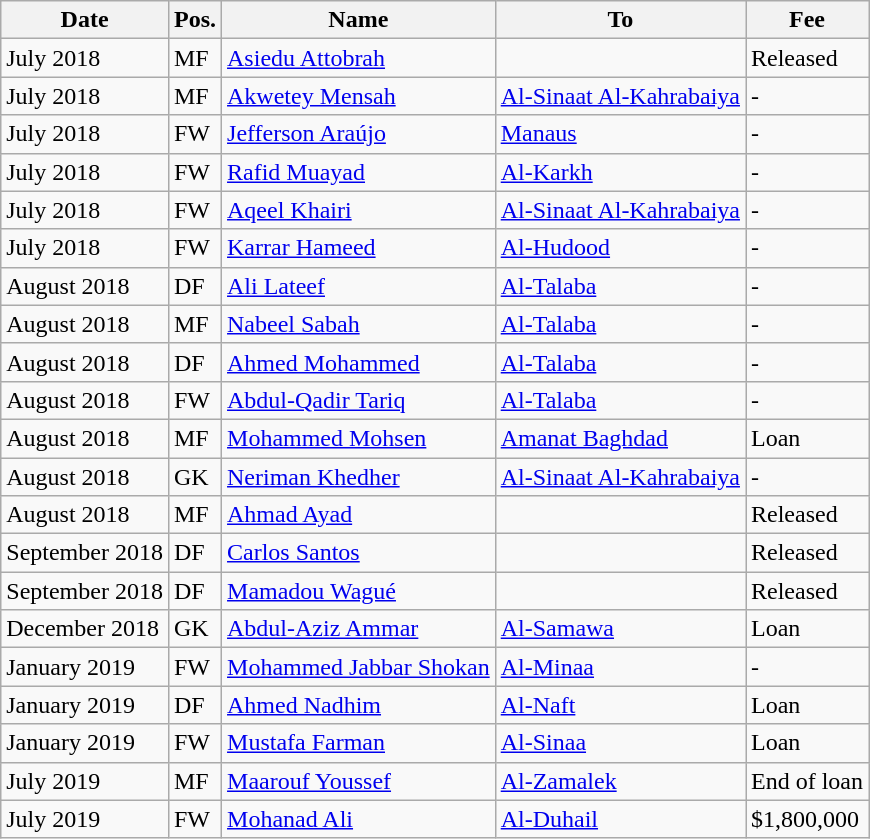<table class="wikitable">
<tr>
<th>Date</th>
<th>Pos.</th>
<th>Name</th>
<th>To</th>
<th>Fee</th>
</tr>
<tr>
<td>July 2018</td>
<td>MF</td>
<td> <a href='#'>Asiedu Attobrah</a></td>
<td></td>
<td>Released</td>
</tr>
<tr>
<td>July 2018</td>
<td>MF</td>
<td> <a href='#'>Akwetey Mensah</a></td>
<td> <a href='#'>Al-Sinaat Al-Kahrabaiya</a></td>
<td>-</td>
</tr>
<tr>
<td>July 2018</td>
<td>FW</td>
<td> <a href='#'>Jefferson Araújo</a></td>
<td> <a href='#'>Manaus</a></td>
<td>-</td>
</tr>
<tr>
<td>July 2018</td>
<td>FW</td>
<td> <a href='#'>Rafid Muayad</a></td>
<td> <a href='#'>Al-Karkh</a></td>
<td>-</td>
</tr>
<tr>
<td>July 2018</td>
<td>FW</td>
<td> <a href='#'>Aqeel Khairi</a></td>
<td> <a href='#'>Al-Sinaat Al-Kahrabaiya</a></td>
<td>-</td>
</tr>
<tr>
<td>July 2018</td>
<td>FW</td>
<td> <a href='#'>Karrar Hameed</a></td>
<td> <a href='#'>Al-Hudood</a></td>
<td>-</td>
</tr>
<tr>
<td>August 2018</td>
<td>DF</td>
<td> <a href='#'>Ali Lateef</a></td>
<td> <a href='#'>Al-Talaba</a></td>
<td>-</td>
</tr>
<tr>
<td>August 2018</td>
<td>MF</td>
<td> <a href='#'>Nabeel Sabah</a></td>
<td> <a href='#'>Al-Talaba</a></td>
<td>-</td>
</tr>
<tr>
<td>August 2018</td>
<td>DF</td>
<td> <a href='#'>Ahmed Mohammed</a></td>
<td> <a href='#'>Al-Talaba</a></td>
<td>-</td>
</tr>
<tr>
<td>August 2018</td>
<td>FW</td>
<td> <a href='#'>Abdul-Qadir Tariq</a></td>
<td> <a href='#'>Al-Talaba</a></td>
<td>-</td>
</tr>
<tr>
<td>August 2018</td>
<td>MF</td>
<td> <a href='#'>Mohammed Mohsen</a></td>
<td> <a href='#'>Amanat Baghdad</a></td>
<td>Loan</td>
</tr>
<tr>
<td>August 2018</td>
<td>GK</td>
<td> <a href='#'>Neriman Khedher</a></td>
<td> <a href='#'>Al-Sinaat Al-Kahrabaiya</a></td>
<td>-</td>
</tr>
<tr>
<td>August 2018</td>
<td>MF</td>
<td> <a href='#'>Ahmad Ayad</a></td>
<td></td>
<td>Released</td>
</tr>
<tr>
<td>September 2018</td>
<td>DF</td>
<td> <a href='#'>Carlos Santos</a></td>
<td></td>
<td>Released</td>
</tr>
<tr>
<td>September 2018</td>
<td>DF</td>
<td> <a href='#'>Mamadou Wagué</a></td>
<td></td>
<td>Released</td>
</tr>
<tr>
<td>December 2018</td>
<td>GK</td>
<td> <a href='#'>Abdul-Aziz Ammar</a></td>
<td> <a href='#'>Al-Samawa</a></td>
<td>Loan</td>
</tr>
<tr>
<td>January 2019</td>
<td>FW</td>
<td> <a href='#'>Mohammed Jabbar Shokan</a></td>
<td> <a href='#'>Al-Minaa</a></td>
<td>-</td>
</tr>
<tr>
<td>January 2019</td>
<td>DF</td>
<td> <a href='#'>Ahmed Nadhim</a></td>
<td> <a href='#'>Al-Naft</a></td>
<td>Loan</td>
</tr>
<tr>
<td>January 2019</td>
<td>FW</td>
<td> <a href='#'>Mustafa Farman</a></td>
<td> <a href='#'>Al-Sinaa</a></td>
<td>Loan</td>
</tr>
<tr>
<td>July 2019</td>
<td>MF</td>
<td> <a href='#'>Maarouf Youssef</a></td>
<td> <a href='#'>Al-Zamalek</a></td>
<td>End of loan</td>
</tr>
<tr>
<td>July 2019</td>
<td>FW</td>
<td> <a href='#'>Mohanad Ali</a></td>
<td> <a href='#'>Al-Duhail</a></td>
<td>$1,800,000</td>
</tr>
</table>
